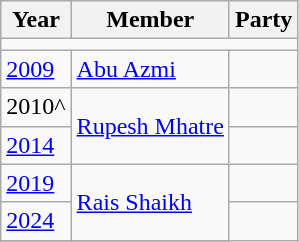<table class="wikitable">
<tr>
<th>Year</th>
<th>Member</th>
<th colspan="2">Party</th>
</tr>
<tr>
<td colspan="4"></td>
</tr>
<tr>
<td><a href='#'>2009</a></td>
<td><a href='#'>Abu Azmi</a></td>
<td></td>
</tr>
<tr>
<td>2010^</td>
<td rowspan="2"><a href='#'>Rupesh Mhatre</a></td>
<td></td>
</tr>
<tr>
<td><a href='#'>2014</a></td>
</tr>
<tr>
<td><a href='#'>2019</a></td>
<td rowspan="2"><a href='#'>Rais Shaikh</a></td>
<td></td>
</tr>
<tr>
<td><a href='#'>2024</a></td>
</tr>
<tr>
</tr>
</table>
